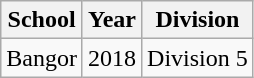<table class="wikitable">
<tr>
<th>School</th>
<th>Year</th>
<th>Division</th>
</tr>
<tr>
<td>Bangor</td>
<td>2018</td>
<td>Division 5</td>
</tr>
</table>
